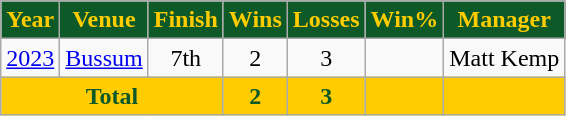<table class="wikitable sortable plainrowheaders" style="text-align:center;">
<tr>
<th scope="col" style="background-color:#0D5928; color:#FFCC00;">Year</th>
<th scope="col" style="background-color:#0D5928; color:#FFCC00;">Venue</th>
<th scope="col" style="background-color:#0D5928; color:#FFCC00;">Finish</th>
<th scope="col" style="background-color:#0D5928; color:#FFCC00;">Wins</th>
<th scope="col" style="background-color:#0D5928; color:#FFCC00;">Losses</th>
<th scope="col" style="background-color:#0D5928; color:#FFCC00;">Win%</th>
<th scope="col" style="background-color:#0D5928; color:#FFCC00;">Manager</th>
</tr>
<tr>
<td><a href='#'>2023</a></td>
<td align=left> <a href='#'>Bussum</a></td>
<td>7th</td>
<td>2</td>
<td>3</td>
<td></td>
<td align=left> Matt Kemp</td>
</tr>
<tr style="background-color:#FFCC00; color:#0D5928;">
<td colspan="3"><strong>Total</strong></td>
<td><strong>2</strong></td>
<td><strong>3</strong></td>
<td><strong></strong></td>
<td></td>
</tr>
</table>
